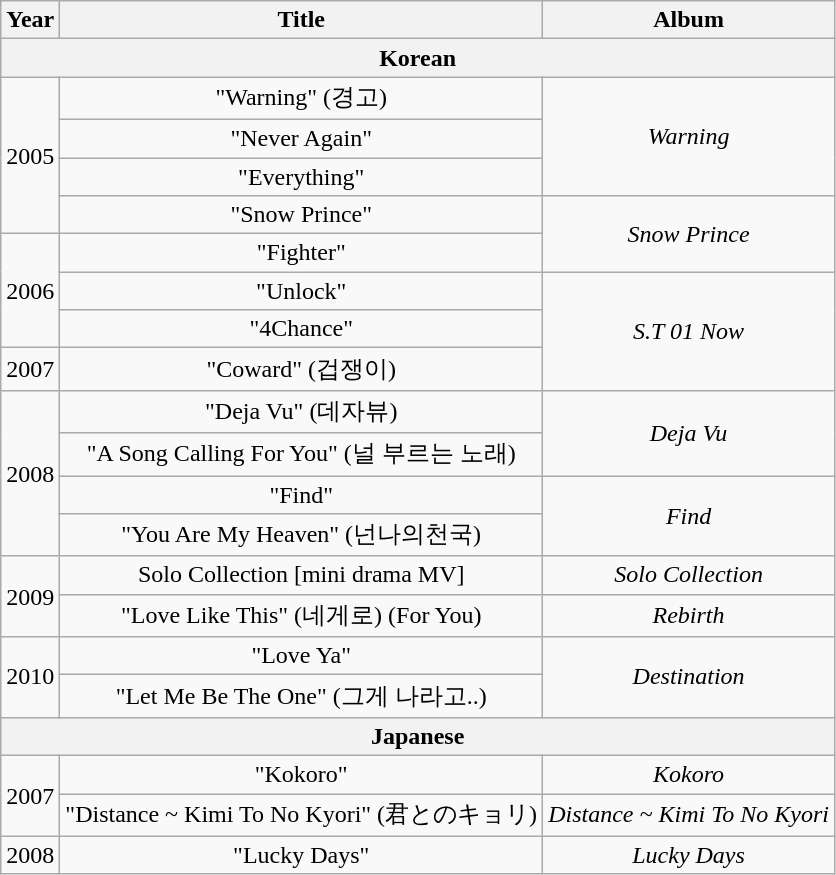<table class="wikitable" style="text-align:center;">
<tr>
<th>Year</th>
<th>Title</th>
<th>Album</th>
</tr>
<tr>
<th colspan=3>Korean</th>
</tr>
<tr>
<td rowspan="4">2005</td>
<td>"Warning" (경고)</td>
<td rowspan="3"><em>Warning</em></td>
</tr>
<tr>
<td>"Never Again"</td>
</tr>
<tr>
<td>"Everything"</td>
</tr>
<tr>
<td>"Snow Prince"</td>
<td rowspan="2"><em>Snow Prince</em></td>
</tr>
<tr>
<td rowspan="3">2006</td>
<td>"Fighter"</td>
</tr>
<tr>
<td>"Unlock"</td>
<td rowspan="3"><em>S.T 01 Now</em></td>
</tr>
<tr>
<td>"4Chance"</td>
</tr>
<tr>
<td>2007</td>
<td>"Coward" (겁쟁이)</td>
</tr>
<tr>
<td rowspan="4">2008</td>
<td>"Deja Vu" (데자뷰)</td>
<td rowspan="2"><em>Deja Vu</em></td>
</tr>
<tr>
<td>"A Song Calling For You" (널 부르는 노래)</td>
</tr>
<tr>
<td>"Find"</td>
<td rowspan="2"><em>Find</em></td>
</tr>
<tr>
<td>"You Are My Heaven" (넌나의천국)</td>
</tr>
<tr>
<td rowspan="2">2009</td>
<td>Solo Collection [mini drama MV]</td>
<td><em>Solo Collection</em></td>
</tr>
<tr>
<td>"Love Like This" (네게로) (For You)</td>
<td><em>Rebirth</em></td>
</tr>
<tr>
<td rowspan="2">2010</td>
<td>"Love Ya"</td>
<td rowspan="2"><em>Destination</em></td>
</tr>
<tr>
<td>"Let Me Be The One" (그게 나라고..)</td>
</tr>
<tr>
<th colspan=3>Japanese</th>
</tr>
<tr>
<td rowspan="2">2007</td>
<td>"Kokoro"</td>
<td><em>Kokoro</em></td>
</tr>
<tr>
<td>"Distance ~ Kimi To No Kyori" (君とのキョリ)</td>
<td><em>Distance ~ Kimi To No Kyori</em></td>
</tr>
<tr>
<td>2008</td>
<td>"Lucky Days"</td>
<td><em>Lucky Days</em></td>
</tr>
</table>
